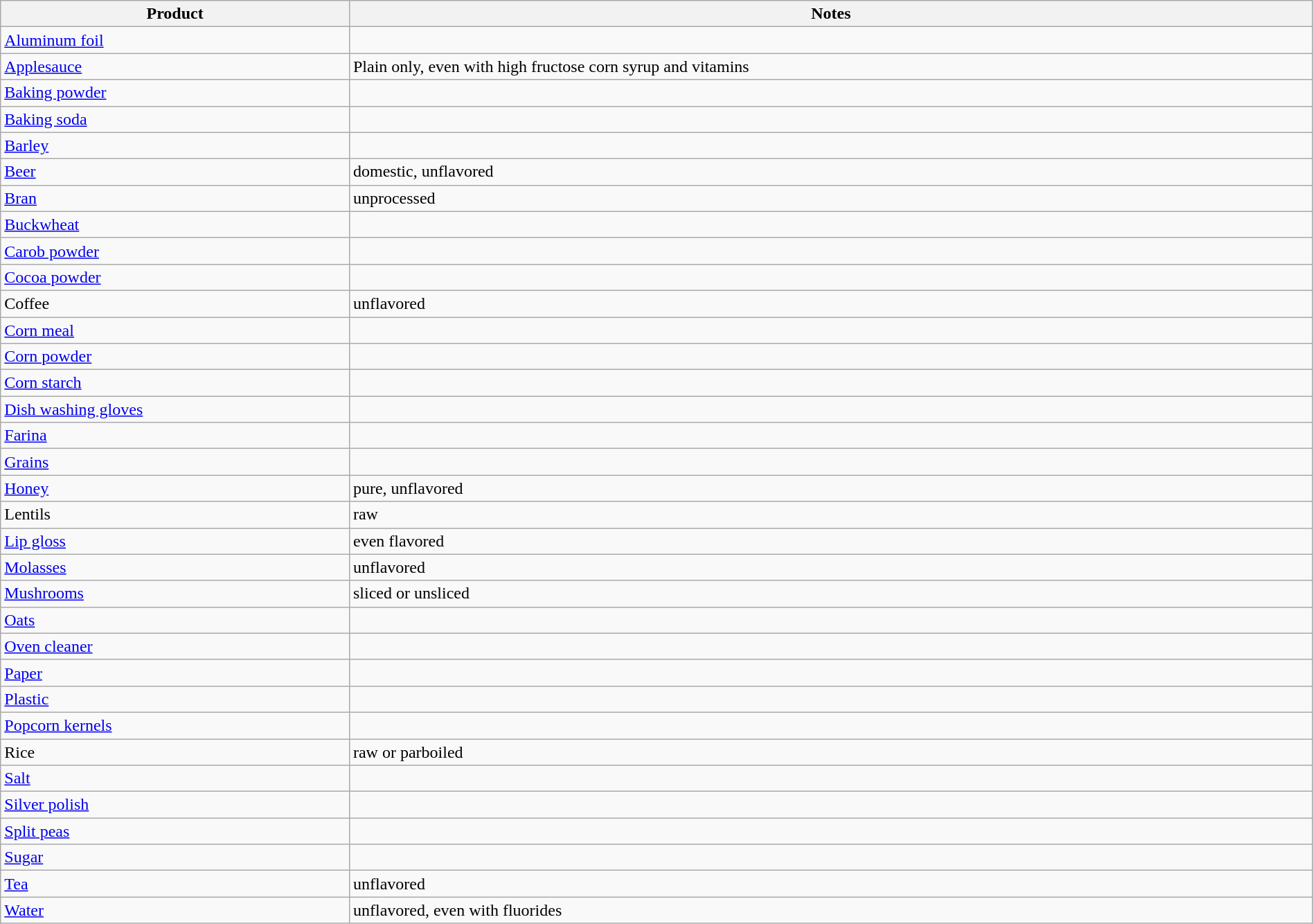<table class="wikitable mw-collapsible mw-collapsed sortable plainrowheaders" width="100%">
<tr>
<th class="sortable" scope=col>Product</th>
<th class="sortable" scope=col>Notes</th>
</tr>
<tr>
<td><a href='#'>Aluminum foil</a></td>
<td></td>
</tr>
<tr>
<td><a href='#'>Applesauce</a></td>
<td>Plain only, even with high fructose corn syrup and vitamins</td>
</tr>
<tr>
<td><a href='#'>Baking powder</a></td>
<td></td>
</tr>
<tr>
<td><a href='#'>Baking soda</a></td>
<td></td>
</tr>
<tr>
<td><a href='#'>Barley</a></td>
<td></td>
</tr>
<tr>
<td><a href='#'>Beer</a></td>
<td>domestic, unflavored</td>
</tr>
<tr>
<td><a href='#'>Bran</a></td>
<td>unprocessed</td>
</tr>
<tr>
<td><a href='#'>Buckwheat</a></td>
<td></td>
</tr>
<tr>
<td><a href='#'>Carob powder</a></td>
<td></td>
</tr>
<tr>
<td><a href='#'>Cocoa powder</a></td>
<td></td>
</tr>
<tr>
<td>Coffee</td>
<td>unflavored</td>
</tr>
<tr>
<td><a href='#'>Corn meal</a></td>
<td></td>
</tr>
<tr>
<td><a href='#'>Corn powder</a></td>
<td></td>
</tr>
<tr>
<td><a href='#'>Corn starch</a></td>
<td></td>
</tr>
<tr>
<td><a href='#'>Dish washing gloves</a></td>
<td></td>
</tr>
<tr>
<td><a href='#'>Farina</a></td>
<td></td>
</tr>
<tr>
<td><a href='#'>Grains</a></td>
<td></td>
</tr>
<tr>
<td><a href='#'>Honey</a></td>
<td>pure, unflavored</td>
</tr>
<tr>
<td>Lentils</td>
<td>raw</td>
</tr>
<tr>
<td><a href='#'>Lip gloss</a></td>
<td>even flavored</td>
</tr>
<tr>
<td><a href='#'>Molasses</a></td>
<td>unflavored</td>
</tr>
<tr>
<td><a href='#'>Mushrooms</a></td>
<td>sliced or unsliced</td>
</tr>
<tr>
<td><a href='#'>Oats</a></td>
<td></td>
</tr>
<tr>
<td><a href='#'>Oven cleaner</a></td>
<td></td>
</tr>
<tr>
<td><a href='#'>Paper</a></td>
<td></td>
</tr>
<tr>
<td><a href='#'>Plastic</a></td>
<td></td>
</tr>
<tr>
<td><a href='#'>Popcorn kernels</a></td>
<td></td>
</tr>
<tr>
<td>Rice</td>
<td>raw or parboiled</td>
</tr>
<tr>
<td><a href='#'>Salt</a></td>
<td></td>
</tr>
<tr>
<td><a href='#'>Silver polish</a></td>
<td></td>
</tr>
<tr>
<td><a href='#'>Split peas</a></td>
<td></td>
</tr>
<tr>
<td><a href='#'>Sugar</a></td>
<td></td>
</tr>
<tr>
<td><a href='#'>Tea</a></td>
<td>unflavored</td>
</tr>
<tr>
<td><a href='#'>Water</a></td>
<td>unflavored, even with fluorides</td>
</tr>
</table>
